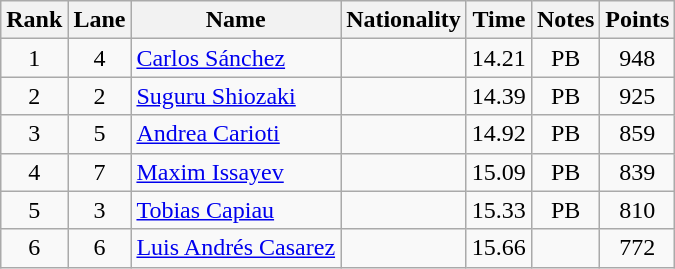<table class="wikitable sortable" style="text-align:center">
<tr>
<th>Rank</th>
<th>Lane</th>
<th>Name</th>
<th>Nationality</th>
<th>Time</th>
<th>Notes</th>
<th>Points</th>
</tr>
<tr>
<td>1</td>
<td>4</td>
<td align=left><a href='#'>Carlos Sánchez</a></td>
<td align=left></td>
<td>14.21</td>
<td>PB</td>
<td>948</td>
</tr>
<tr>
<td>2</td>
<td>2</td>
<td align=left><a href='#'>Suguru Shiozaki</a></td>
<td align=left></td>
<td>14.39</td>
<td>PB</td>
<td>925</td>
</tr>
<tr>
<td>3</td>
<td>5</td>
<td align=left><a href='#'>Andrea Carioti</a></td>
<td align=left></td>
<td>14.92</td>
<td>PB</td>
<td>859</td>
</tr>
<tr>
<td>4</td>
<td>7</td>
<td align=left><a href='#'>Maxim Issayev</a></td>
<td align=left></td>
<td>15.09</td>
<td>PB</td>
<td>839</td>
</tr>
<tr>
<td>5</td>
<td>3</td>
<td align=left><a href='#'>Tobias Capiau</a></td>
<td align=left></td>
<td>15.33</td>
<td>PB</td>
<td>810</td>
</tr>
<tr>
<td>6</td>
<td>6</td>
<td align=left><a href='#'>Luis Andrés Casarez</a></td>
<td align=left></td>
<td>15.66</td>
<td></td>
<td>772</td>
</tr>
</table>
